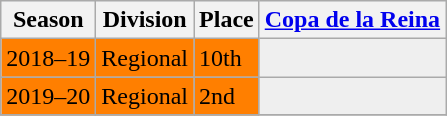<table class="wikitable">
<tr style="background:#f0f6fa;">
<th>Season</th>
<th>Division</th>
<th>Place</th>
<th><a href='#'>Copa de la Reina</a></th>
</tr>
<tr>
<td style="background:#FF7F00;">2018–19</td>
<td style="background:#FF7F00;">Regional</td>
<td style="background:#FF7F00;">10th</td>
<th style="background:#efefef;"></th>
</tr>
<tr>
<td style="background:#FF7F00;">2019–20</td>
<td style="background:#FF7F00;">Regional</td>
<td style="background:#FF7F00;">2nd</td>
<th style="background:#efefef;"></th>
</tr>
<tr>
</tr>
</table>
